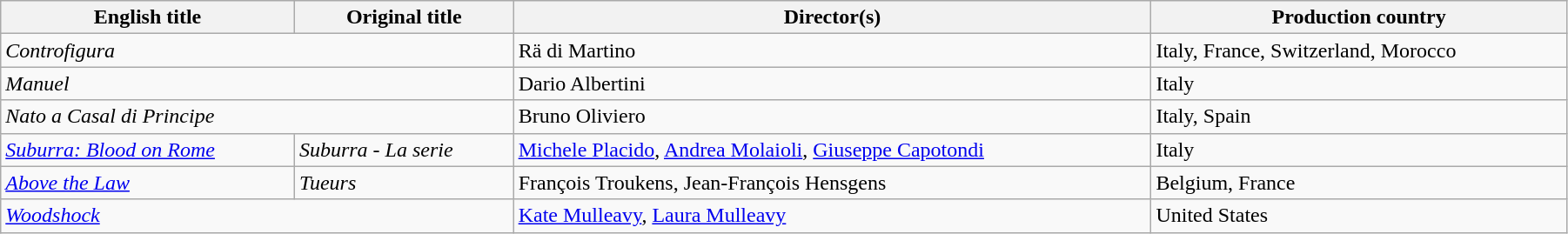<table class="wikitable" width="95%">
<tr>
<th>English title</th>
<th>Original title</th>
<th>Director(s)</th>
<th>Production country</th>
</tr>
<tr>
<td colspan="2"><em>Controfigura</em></td>
<td>Rä di Martino</td>
<td>Italy, France, Switzerland, Morocco</td>
</tr>
<tr>
<td colspan="2"><em>Manuel</em></td>
<td>Dario Albertini</td>
<td>Italy</td>
</tr>
<tr>
<td colspan="2"><em>Nato a Casal di Principe</em></td>
<td>Bruno Oliviero</td>
<td>Italy, Spain</td>
</tr>
<tr>
<td><em><a href='#'>Suburra: Blood on Rome</a></em></td>
<td><em>Suburra - La serie</em></td>
<td><a href='#'>Michele Placido</a>, <a href='#'>Andrea Molaioli</a>, <a href='#'>Giuseppe Capotondi</a></td>
<td>Italy</td>
</tr>
<tr>
<td><em><a href='#'>Above the Law</a></em></td>
<td><em>Tueurs</em></td>
<td>François Troukens, Jean-François Hensgens</td>
<td>Belgium, France</td>
</tr>
<tr>
<td colspan=2><em><a href='#'>Woodshock</a></em></td>
<td><a href='#'>Kate Mulleavy</a>, <a href='#'>Laura Mulleavy</a></td>
<td>United States</td>
</tr>
</table>
